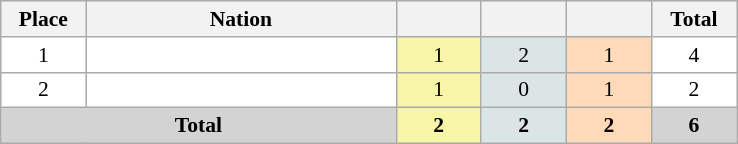<table class=wikitable style="border:1px solid #AAAAAA;font-size:90%">
<tr bgcolor="#EFEFEF">
<th width=50>Place</th>
<th width=200>Nation</th>
<th width=50></th>
<th width=50></th>
<th width=50></th>
<th width=50>Total</th>
</tr>
<tr align="center" valign="top" bgcolor="#FFFFFF">
<td>1</td>
<td align="left"></td>
<td style="background:#F7F6A8;">1</td>
<td style="background:#DCE5E5;">2</td>
<td style="background:#FFDAB9;">1</td>
<td>4</td>
</tr>
<tr align="center" valign="top" bgcolor="#FFFFFF">
<td>2</td>
<td align="left"></td>
<td style="background:#F7F6A8;">1</td>
<td style="background:#DCE5E5;">0</td>
<td style="background:#FFDAB9;">1</td>
<td>2</td>
</tr>
<tr align="center">
<td colspan="2" bgcolor=D3D3D3><strong>Total</strong></td>
<td style="background:#F7F6A8;"><strong>2</strong></td>
<td style="background:#DCE5E5;"><strong>2</strong></td>
<td style="background:#FFDAB9;"><strong>2</strong></td>
<td bgcolor=D3D3D3><strong>6</strong></td>
</tr>
</table>
